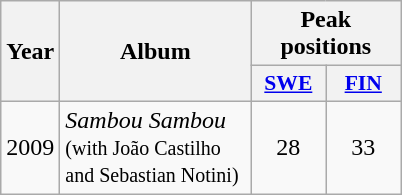<table class="wikitable">
<tr>
<th rowspan="2" width="10">Year</th>
<th rowspan="2" width="120">Album</th>
<th colspan="2" width="20">Peak positions</th>
</tr>
<tr>
<th scope="col" style="width:3em;font-size:90%;"><a href='#'>SWE</a><br></th>
<th scope="col" style="width:3em;font-size:90%;"><a href='#'>FIN</a><br></th>
</tr>
<tr>
<td style="text-align:center;">2009</td>
<td><em>Sambou Sambou</em> <br><small>(with João Castilho and Sebastian Notini)</small></td>
<td style="text-align:center;">28</td>
<td style="text-align:center;">33</td>
</tr>
</table>
